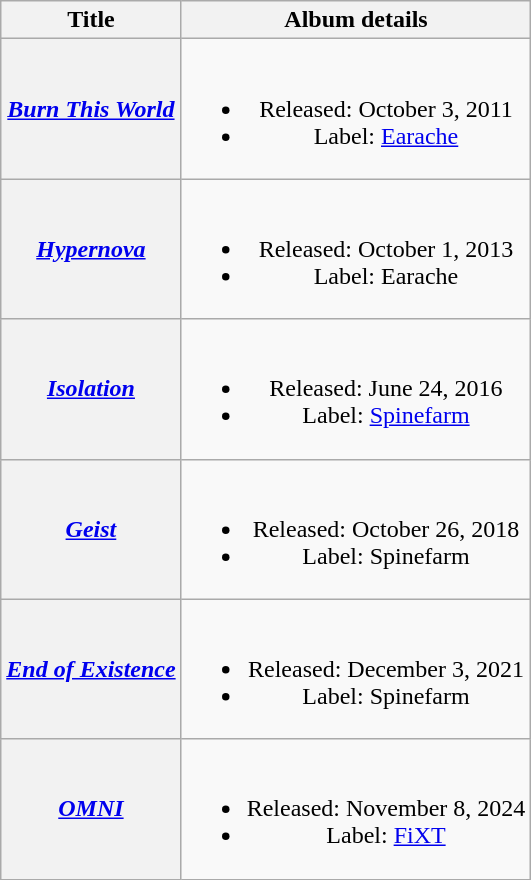<table class="wikitable plainrowheaders"  style="text-align:center;">
<tr>
<th>Title</th>
<th>Album details</th>
</tr>
<tr>
<th scope="row"><em><a href='#'>Burn This World</a></em></th>
<td><br><ul><li>Released: October 3, 2011</li><li>Label: <a href='#'>Earache</a></li></ul></td>
</tr>
<tr>
<th scope="row"><em><a href='#'>Hypernova</a></em></th>
<td><br><ul><li>Released: October 1, 2013</li><li>Label: Earache</li></ul></td>
</tr>
<tr>
<th scope="row"><em><a href='#'>Isolation</a></em></th>
<td><br><ul><li>Released: June 24, 2016</li><li>Label: <a href='#'>Spinefarm</a></li></ul></td>
</tr>
<tr>
<th scope="row"><em><a href='#'>Geist</a></em></th>
<td><br><ul><li>Released: October 26, 2018</li><li>Label: Spinefarm</li></ul></td>
</tr>
<tr>
<th scope="row"><em><a href='#'>End of Existence</a></em></th>
<td><br><ul><li>Released: December 3, 2021</li><li>Label: Spinefarm</li></ul></td>
</tr>
<tr>
<th scope="row"><em><a href='#'>OMNI</a></em></th>
<td><br><ul><li>Released: November 8, 2024</li><li>Label: <a href='#'>FiXT</a></li></ul></td>
</tr>
</table>
